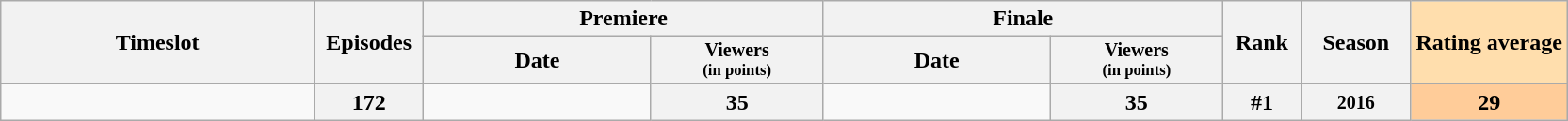<table class="wikitable">
<tr>
<th style="width:20%;" rowspan=2>Timeslot</th>
<th style="width:07%;" rowspan=2>Episodes</th>
<th colspan=2>Premiere</th>
<th colspan=2>Finale</th>
<th style="width:05%;" rowspan=2>Rank</th>
<th style="width:07%;" rowspan=2>Season</th>
<th style="width:10%; background:#ffdead;" rowspan="2">Rating average</th>
</tr>
<tr>
<th>Date</th>
<th span style="width:11%; font-size:smaller; line-height:100%;">Viewers<br><small>(in points)</small></th>
<th>Date</th>
<th span style="width:11%; font-size:smaller; line-height:100%;">Viewers<br><small>(in points)</small></th>
</tr>
<tr>
<td></td>
<th>172</th>
<td style="font-size:11px;line-height:110%"></td>
<th>35</th>
<td style="font-size:11px;line-height:110%"></td>
<th>35</th>
<th>#1</th>
<th style="font-size:smaller">2016</th>
<th style="background:#fc9;">29</th>
</tr>
</table>
